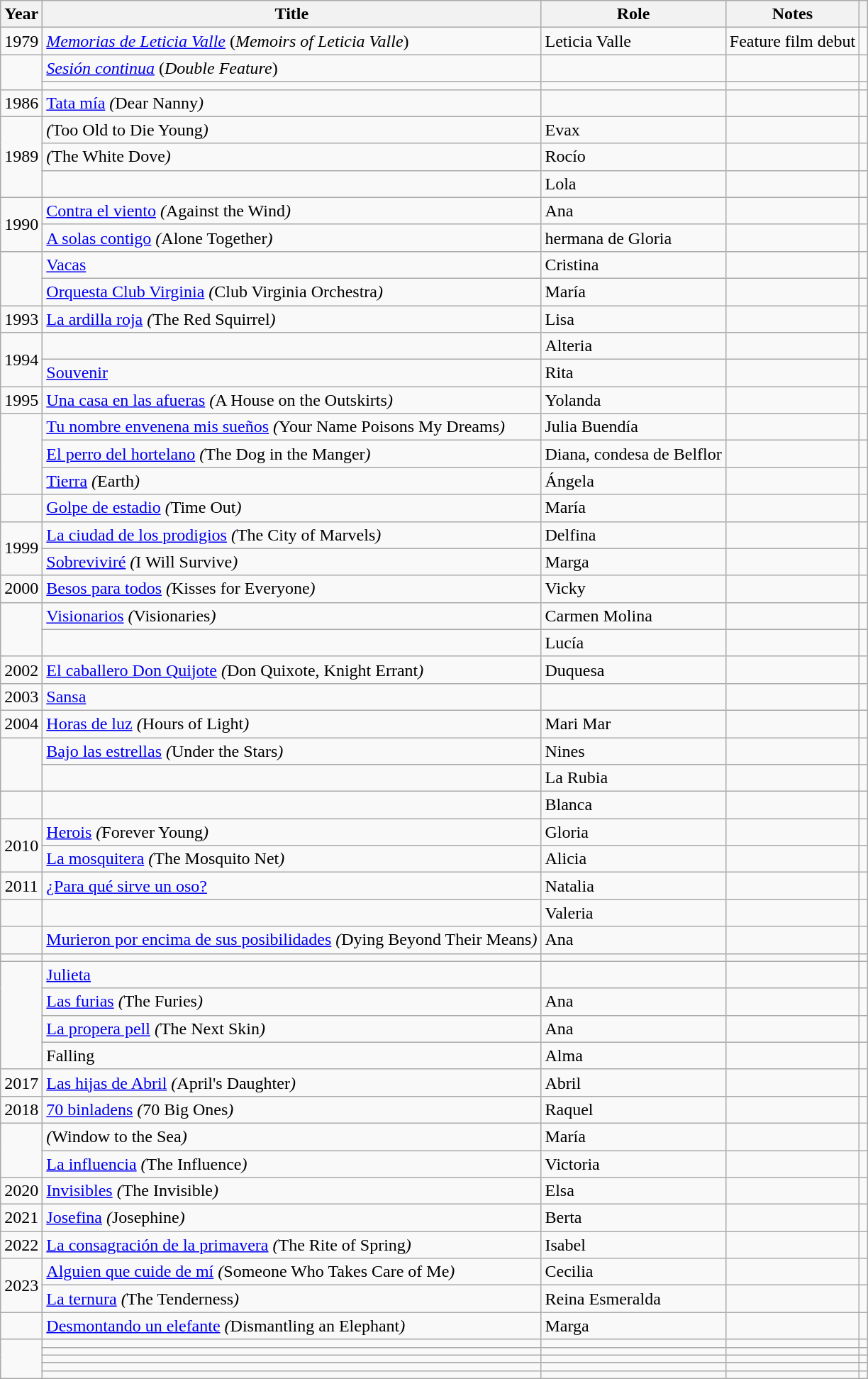<table class="wikitable sortable">
<tr>
<th>Year</th>
<th>Title</th>
<th>Role</th>
<th class="unsortable">Notes</th>
<th class="unsortable"></th>
</tr>
<tr>
<td align = "center">1979</td>
<td><em><a href='#'>Memorias de Leticia Valle</a></em> (<em>Memoirs of Leticia Valle</em>)</td>
<td>Leticia Valle</td>
<td>Feature film debut</td>
<td align = "center"></td>
</tr>
<tr>
<td rowspan = "2"></td>
<td><em><a href='#'>Sesión continua</a></em> (<em>Double Feature</em>)</td>
<td></td>
<td></td>
<td align = "center"></td>
</tr>
<tr>
<td><em></td>
<td></td>
<td></td>
<td></td>
</tr>
<tr>
<td align = "center">1986</td>
<td></em><a href='#'>Tata mía</a><em> (</em>Dear Nanny<em>)</td>
<td></td>
<td></td>
<td align = "center"></td>
</tr>
<tr>
<td rowspan = "3" align = "center">1989</td>
<td></em><em> (</em>Too Old to Die Young<em>)</td>
<td>Evax</td>
<td></td>
<td align = "center"></td>
</tr>
<tr>
<td></em><em> (</em>The White Dove<em>)</td>
<td>Rocío</td>
<td></td>
<td align = "center"></td>
</tr>
<tr>
<td></em><em></td>
<td>Lola</td>
<td></td>
<td align = "center"></td>
</tr>
<tr>
<td rowspan = "2" align = "center">1990</td>
<td></em><a href='#'>Contra el viento</a><em> (</em>Against the Wind<em>)</td>
<td>Ana</td>
<td></td>
<td align = "center"></td>
</tr>
<tr>
<td></em><a href='#'>A solas contigo</a><em> (</em>Alone Together<em>)</td>
<td>hermana de Gloria</td>
<td></td>
<td align = "center"></td>
</tr>
<tr>
<td rowspan = "2"></td>
<td></em><a href='#'>Vacas</a><em></td>
<td>Cristina</td>
<td></td>
<td align = "center"></td>
</tr>
<tr>
<td></em><a href='#'>Orquesta Club Virginia</a><em> (</em>Club Virginia Orchestra<em>)</td>
<td>María</td>
<td></td>
<td align = "center"></td>
</tr>
<tr>
<td align = "center">1993</td>
<td></em><a href='#'>La ardilla roja</a><em> (</em>The Red Squirrel<em>)</td>
<td>Lisa</td>
<td></td>
<td align = "center"></td>
</tr>
<tr>
<td rowspan = "2" align = "center">1994</td>
<td></em><em></td>
<td>Alteria</td>
<td></td>
<td align = "center"></td>
</tr>
<tr>
<td></em><a href='#'>Souvenir</a><em></td>
<td>Rita</td>
<td></td>
<td align = "center"></td>
</tr>
<tr>
<td align = "center">1995</td>
<td></em><a href='#'>Una casa en las afueras</a><em> (</em>A House on the Outskirts<em>)</td>
<td>Yolanda</td>
<td></td>
<td align = "center"></td>
</tr>
<tr>
<td rowspan = "3"></td>
<td></em><a href='#'>Tu nombre envenena mis sueños</a><em> (</em>Your Name Poisons My Dreams<em>)</td>
<td>Julia Buendía</td>
<td></td>
<td align = "center"></td>
</tr>
<tr>
<td></em><a href='#'>El perro del hortelano</a><em> (</em>The Dog in the Manger<em>)</td>
<td>Diana, condesa de Belflor</td>
<td></td>
<td align = "center"></td>
</tr>
<tr>
<td></em><a href='#'>Tierra</a><em> (</em>Earth<em>)</td>
<td>Ángela</td>
<td></td>
<td align = "center"></td>
</tr>
<tr>
<td></td>
<td></em><a href='#'>Golpe de estadio</a><em> (</em>Time Out<em>)</td>
<td>María</td>
<td></td>
<td></td>
</tr>
<tr>
<td rowspan = "2" align = "center">1999</td>
<td></em><a href='#'>La ciudad de los prodigios</a><em> (</em>The City of Marvels<em>)</td>
<td>Delfina</td>
<td></td>
<td align = "center"></td>
</tr>
<tr>
<td></em><a href='#'>Sobreviviré</a><em> (</em>I Will Survive<em>)</td>
<td>Marga</td>
<td></td>
<td align = "center"></td>
</tr>
<tr>
<td align = "center">2000</td>
<td></em><a href='#'>Besos para todos</a><em> (</em>Kisses for Everyone<em>)</td>
<td>Vicky</td>
<td></td>
<td align = "center"></td>
</tr>
<tr>
<td rowspan = "2"></td>
<td></em><a href='#'>Visionarios</a><em> (</em>Visionaries<em>)</td>
<td>Carmen Molina</td>
<td></td>
<td align = "center"></td>
</tr>
<tr>
<td></em><em></td>
<td>Lucía</td>
<td></td>
<td></td>
</tr>
<tr>
<td align = "center">2002</td>
<td></em><a href='#'>El caballero Don Quijote</a><em> (</em>Don Quixote, Knight Errant<em>)</td>
<td>Duquesa</td>
<td></td>
<td align = "center"></td>
</tr>
<tr>
<td align = "center">2003</td>
<td><a href='#'></em>Sansa<em></a></td>
<td></td>
<td></td>
<td align = "center"></td>
</tr>
<tr>
<td align = "center">2004</td>
<td></em><a href='#'>Horas de luz</a><em> (</em>Hours of Light<em>)</td>
<td>Mari Mar</td>
<td></td>
<td align = "center"></td>
</tr>
<tr>
<td rowspan = "2"></td>
<td></em><a href='#'>Bajo las estrellas</a><em> (</em>Under the Stars<em>)</td>
<td>Nines</td>
<td></td>
<td align = "center"></td>
</tr>
<tr>
<td></em><em></td>
<td>La Rubia</td>
<td></td>
<td></td>
</tr>
<tr>
<td></td>
<td></em><em></td>
<td>Blanca</td>
<td></td>
<td></td>
</tr>
<tr>
<td rowspan = "2" align = "center">2010</td>
<td></em><a href='#'>Herois</a><em> (</em>Forever Young<em>)</td>
<td>Gloria</td>
<td></td>
<td align = "center"></td>
</tr>
<tr>
<td></em><a href='#'>La mosquitera</a><em> (</em>The Mosquito Net<em>)</td>
<td>Alicia</td>
<td></td>
<td align = "center"></td>
</tr>
<tr>
<td align = "center">2011</td>
<td></em><a href='#'>¿Para qué sirve un oso?</a><em></td>
<td>Natalia</td>
<td></td>
<td align = "center"></td>
</tr>
<tr>
<td></td>
<td></em><em></td>
<td>Valeria</td>
<td></td>
<td></td>
</tr>
<tr>
<td></td>
<td></em><a href='#'>Murieron por encima de sus posibilidades</a><em> (</em>Dying Beyond Their Means<em>)</td>
<td>Ana</td>
<td></td>
<td></td>
</tr>
<tr>
<td></td>
<td></em><em></td>
<td></td>
<td></td>
<td></td>
</tr>
<tr>
<td rowspan = "4"></td>
<td></em><a href='#'>Julieta</a><em></td>
<td></td>
<td></td>
<td align = "center"></td>
</tr>
<tr>
<td></em><a href='#'>Las furias</a><em> (</em>The Furies<em>)</td>
<td>Ana</td>
<td></td>
<td align = "center"></td>
</tr>
<tr>
<td></em><a href='#'>La propera pell</a><em> (</em>The Next Skin<em>)</td>
<td>Ana</td>
<td></td>
<td align = "center"></td>
</tr>
<tr>
<td></em>Falling<em></td>
<td>Alma</td>
<td></td>
<td></td>
</tr>
<tr>
<td align = "center">2017</td>
<td></em><a href='#'>Las hijas de Abril</a><em> (</em>April's Daughter<em>)</td>
<td>Abril</td>
<td></td>
<td align = "center"></td>
</tr>
<tr>
<td align = "center">2018</td>
<td></em><a href='#'>70 binladens</a><em> (</em>70 Big Ones<em>)</td>
<td>Raquel</td>
<td></td>
<td align = "center"></td>
</tr>
<tr>
<td rowspan = "2"></td>
<td></em><em> (</em>Window to the Sea<em>)</td>
<td>María</td>
<td></td>
<td></td>
</tr>
<tr>
<td></em><a href='#'>La influencia</a><em> (</em>The Influence<em>)</td>
<td>Victoria</td>
<td></td>
<td align = "center"></td>
</tr>
<tr>
<td align = "center">2020</td>
<td></em><a href='#'>Invisibles</a><em> (</em>The Invisible<em>)</td>
<td>Elsa</td>
<td></td>
<td align = "center"></td>
</tr>
<tr>
<td align = "center">2021</td>
<td></em><a href='#'>Josefina</a><em> (</em>Josephine<em>)</td>
<td>Berta</td>
<td></td>
<td align = "center"></td>
</tr>
<tr>
<td align = "center">2022</td>
<td></em><a href='#'>La consagración de la primavera</a><em> (</em>The Rite of Spring<em>)</td>
<td>Isabel</td>
<td></td>
<td align = "center"></td>
</tr>
<tr>
<td rowspan = "2" align = "center">2023</td>
<td></em><a href='#'>Alguien que cuide de mí</a><em> (</em>Someone Who Takes Care of Me<em>)</td>
<td>Cecilia</td>
<td></td>
<td align = "center"></td>
</tr>
<tr>
<td></em><a href='#'>La ternura</a><em> (</em>The Tenderness<em>)</td>
<td>Reina Esmeralda</td>
<td></td>
<td align = "center"></td>
</tr>
<tr>
<td></td>
<td></em><a href='#'>Desmontando un elefante</a><em> (</em>Dismantling an Elephant<em>)</td>
<td>Marga</td>
<td></td>
<td align = "center"></td>
</tr>
<tr>
<td rowspan = "5"></td>
<td></td>
<td></td>
<td></td>
<td></td>
</tr>
<tr>
<td></td>
<td></td>
<td></td>
<td></td>
</tr>
<tr>
<td></td>
<td></td>
<td></td>
<td></td>
</tr>
<tr>
<td></td>
<td></td>
<td></td>
<td></td>
</tr>
<tr>
<td></td>
<td></td>
<td></td>
<td></td>
</tr>
</table>
